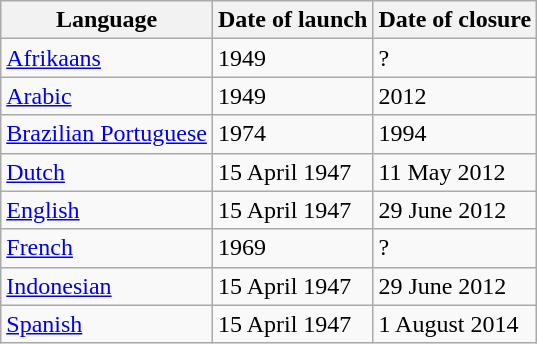<table class="wikitable">
<tr>
<th>Language</th>
<th>Date of launch</th>
<th>Date of closure</th>
</tr>
<tr>
<td><a href='#'>Afrikaans</a></td>
<td>1949</td>
<td>?</td>
</tr>
<tr>
<td><a href='#'>Arabic</a></td>
<td>1949</td>
<td>2012</td>
</tr>
<tr>
<td><a href='#'>Brazilian Portuguese</a></td>
<td>1974</td>
<td>1994</td>
</tr>
<tr>
<td><a href='#'>Dutch</a></td>
<td>15 April 1947</td>
<td>11 May 2012</td>
</tr>
<tr>
<td><a href='#'>English</a></td>
<td>15 April 1947</td>
<td>29 June 2012</td>
</tr>
<tr>
<td><a href='#'>French</a></td>
<td>1969</td>
<td>?</td>
</tr>
<tr>
<td><a href='#'>Indonesian</a></td>
<td>15 April 1947</td>
<td>29 June 2012</td>
</tr>
<tr>
<td><a href='#'>Spanish</a></td>
<td>15 April 1947</td>
<td>1 August 2014</td>
</tr>
</table>
